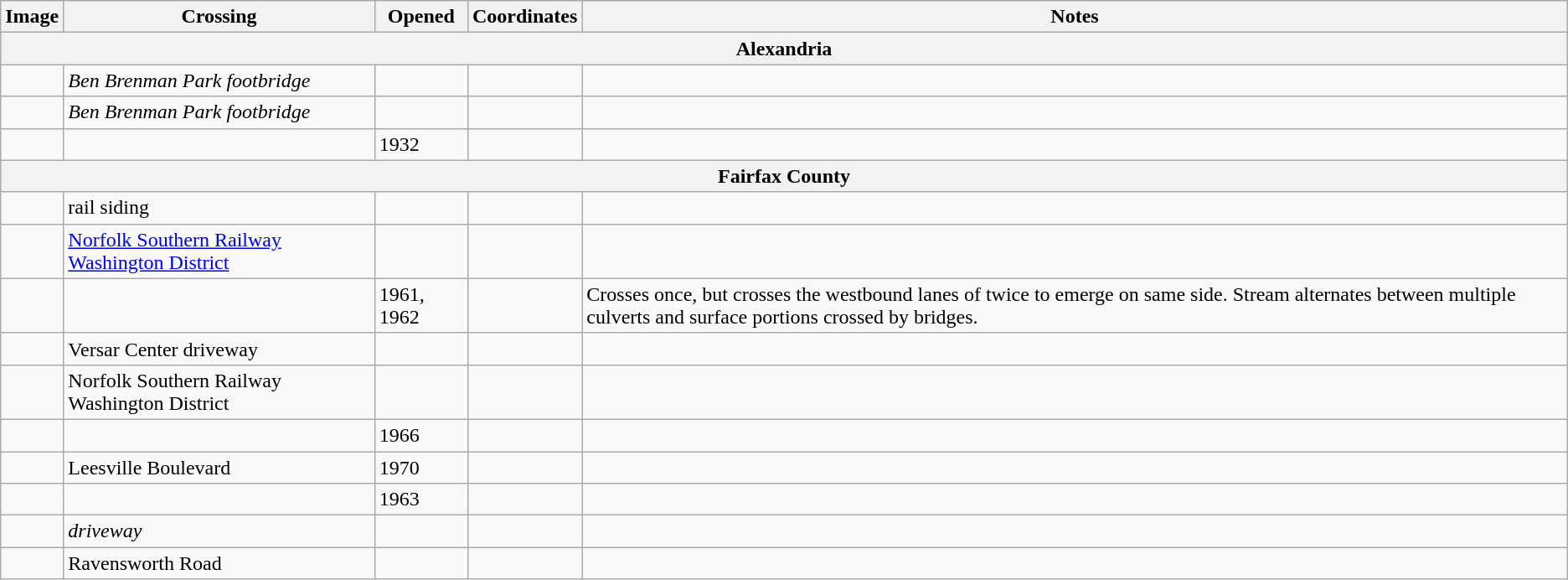<table class="wikitable">
<tr>
<th>Image</th>
<th>Crossing</th>
<th>Opened</th>
<th>Coordinates</th>
<th>Notes</th>
</tr>
<tr>
<th colspan="5">Alexandria</th>
</tr>
<tr>
<td></td>
<td><em>Ben Brenman Park footbridge</em></td>
<td></td>
<td></td>
<td></td>
</tr>
<tr>
<td></td>
<td><em>Ben Brenman Park footbridge</em></td>
<td></td>
<td></td>
<td></td>
</tr>
<tr>
<td></td>
<td></td>
<td>1932</td>
<td></td>
<td></td>
</tr>
<tr>
<th colspan="5">Fairfax County</th>
</tr>
<tr>
<td></td>
<td>rail siding</td>
<td></td>
<td></td>
<td></td>
</tr>
<tr>
<td></td>
<td><a href='#'>Norfolk Southern Railway</a> <a href='#'>Washington District</a></td>
<td></td>
<td></td>
<td></td>
</tr>
<tr>
<td></td>
<td></td>
<td>1961, 1962</td>
<td></td>
<td>Crosses  once, but crosses the westbound lanes of  twice to emerge on same side.  Stream alternates between multiple culverts and surface portions crossed by bridges.</td>
</tr>
<tr>
<td></td>
<td>Versar Center driveway</td>
<td></td>
<td></td>
<td></td>
</tr>
<tr>
<td></td>
<td>Norfolk Southern Railway Washington District</td>
<td></td>
<td></td>
<td></td>
</tr>
<tr>
<td></td>
<td></td>
<td>1966</td>
<td></td>
<td></td>
</tr>
<tr>
<td></td>
<td>Leesville Boulevard</td>
<td>1970</td>
<td></td>
<td></td>
</tr>
<tr>
<td></td>
<td></td>
<td>1963</td>
<td></td>
<td></td>
</tr>
<tr>
<td></td>
<td><em>driveway</em></td>
<td></td>
<td></td>
<td></td>
</tr>
<tr>
<td></td>
<td>Ravensworth Road</td>
<td></td>
<td></td>
<td></td>
</tr>
</table>
